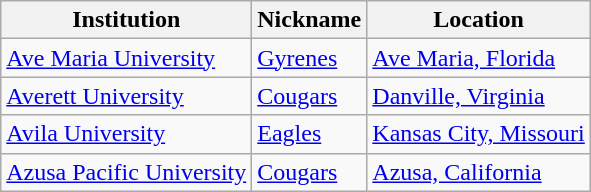<table class="wikitable">
<tr>
<th>Institution</th>
<th>Nickname</th>
<th>Location</th>
</tr>
<tr>
<td><a href='#'>Ave Maria University</a></td>
<td><a href='#'>Gyrenes</a></td>
<td><a href='#'>Ave Maria, Florida</a></td>
</tr>
<tr>
<td><a href='#'>Averett University</a></td>
<td><a href='#'>Cougars</a></td>
<td><a href='#'>Danville, Virginia</a></td>
</tr>
<tr>
<td><a href='#'>Avila University</a></td>
<td><a href='#'>Eagles</a></td>
<td><a href='#'>Kansas City, Missouri</a></td>
</tr>
<tr>
<td><a href='#'>Azusa Pacific University</a></td>
<td><a href='#'>Cougars</a></td>
<td><a href='#'>Azusa, California</a></td>
</tr>
</table>
